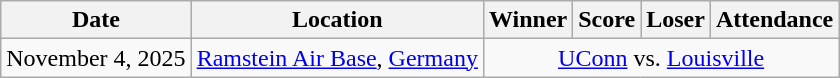<table class="wikitable">
<tr>
<th>Date</th>
<th>Location</th>
<th>Winner</th>
<th>Score</th>
<th>Loser</th>
<th>Attendance</th>
</tr>
<tr>
<td>November 4, 2025</td>
<td><a href='#'>Ramstein Air Base</a>, <a href='#'>Germany</a></td>
<td colspan=4 align=center><a href='#'>UConn</a> vs. <a href='#'>Louisville</a></td>
</tr>
</table>
